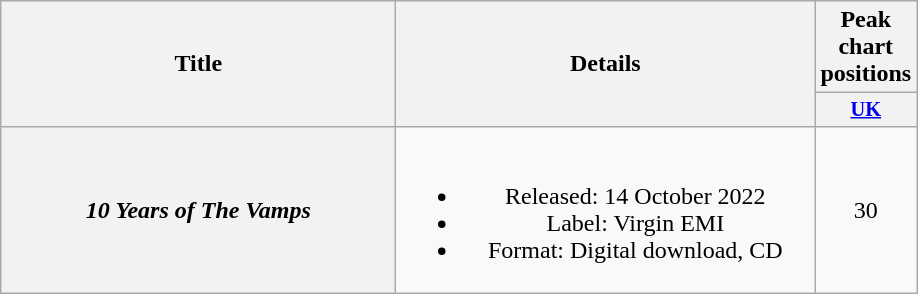<table class="wikitable plainrowheaders" style="text-align:center;">
<tr>
<th scope="col" rowspan="2" style="width:16em;">Title</th>
<th scope="col" rowspan="2" style="width:17em;">Details</th>
<th scope="col" colspan="1">Peak chart positions</th>
</tr>
<tr>
<th scope="col" style="width:3em;font-size:85%;"><a href='#'>UK</a><br></th>
</tr>
<tr>
<th scope="row"><em>10 Years of The Vamps</em></th>
<td><br><ul><li>Released: 14 October 2022</li><li>Label: Virgin EMI</li><li>Format: Digital download, CD</li></ul></td>
<td>30</td>
</tr>
</table>
